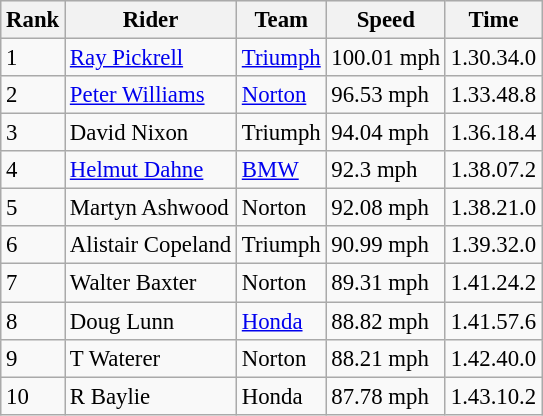<table class="wikitable" style="font-size: 95%;">
<tr style="background:#efefef;">
<th>Rank</th>
<th>Rider</th>
<th>Team</th>
<th>Speed</th>
<th>Time</th>
</tr>
<tr>
<td>1</td>
<td> <a href='#'>Ray Pickrell</a></td>
<td><a href='#'>Triumph</a></td>
<td>100.01 mph</td>
<td>1.30.34.0</td>
</tr>
<tr>
<td>2</td>
<td> <a href='#'>Peter Williams</a></td>
<td><a href='#'>Norton</a></td>
<td>96.53 mph</td>
<td>1.33.48.8</td>
</tr>
<tr>
<td>3</td>
<td> David Nixon</td>
<td>Triumph</td>
<td>94.04 mph</td>
<td>1.36.18.4</td>
</tr>
<tr>
<td>4</td>
<td> <a href='#'>Helmut Dahne</a></td>
<td><a href='#'>BMW</a></td>
<td>92.3 mph</td>
<td>1.38.07.2</td>
</tr>
<tr>
<td>5</td>
<td> Martyn Ashwood</td>
<td>Norton</td>
<td>92.08 mph</td>
<td>1.38.21.0</td>
</tr>
<tr>
<td>6</td>
<td> Alistair Copeland</td>
<td>Triumph</td>
<td>90.99 mph</td>
<td>1.39.32.0</td>
</tr>
<tr>
<td>7</td>
<td> Walter Baxter</td>
<td>Norton</td>
<td>89.31 mph</td>
<td>1.41.24.2</td>
</tr>
<tr>
<td>8</td>
<td> Doug Lunn</td>
<td><a href='#'>Honda</a></td>
<td>88.82 mph</td>
<td>1.41.57.6</td>
</tr>
<tr>
<td>9</td>
<td> T Waterer</td>
<td>Norton</td>
<td>88.21 mph</td>
<td>1.42.40.0</td>
</tr>
<tr>
<td>10</td>
<td> R Baylie</td>
<td>Honda</td>
<td>87.78 mph</td>
<td>1.43.10.2</td>
</tr>
</table>
